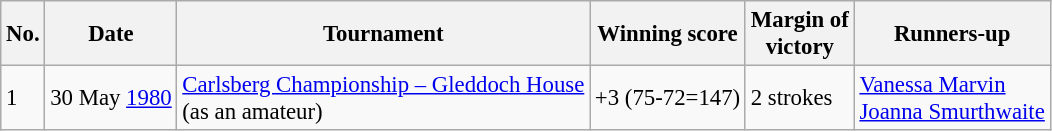<table class="wikitable" style="font-size:95%;">
<tr>
<th>No.</th>
<th>Date</th>
<th>Tournament</th>
<th>Winning score</th>
<th>Margin of<br>victory</th>
<th>Runners-up</th>
</tr>
<tr>
<td>1</td>
<td>30 May <a href='#'>1980</a></td>
<td><a href='#'>Carlsberg Championship – Gleddoch House</a><br>(as an amateur)</td>
<td>+3 (75-72=147)</td>
<td>2 strokes</td>
<td> <a href='#'>Vanessa Marvin</a><br> <a href='#'>Joanna Smurthwaite</a></td>
</tr>
</table>
